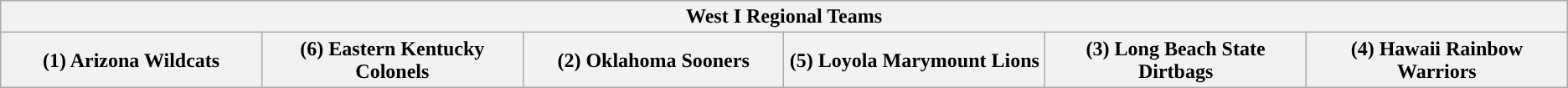<table class="wikitable">
<tr>
<th colspan=6>West I Regional Teams</th>
</tr>
<tr>
<th style="width: 10%; ">(1) Arizona Wildcats</th>
<th style="width: 10%; ">(6) Eastern Kentucky Colonels</th>
<th style="width: 10%; ">(2) Oklahoma Sooners</th>
<th style="width: 10%; ">(5) Loyola Marymount Lions</th>
<th style="width: 10%; ">(3) Long Beach State Dirtbags</th>
<th style="width: 10%; ">(4) Hawaii Rainbow Warriors</th>
</tr>
</table>
